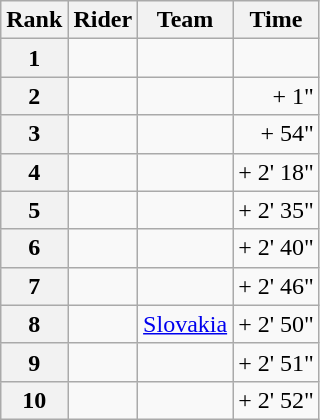<table class="wikitable">
<tr>
<th scope="col">Rank</th>
<th scope="col">Rider</th>
<th scope="col">Team</th>
<th scope="col">Time</th>
</tr>
<tr>
<th scope="row">1</th>
<td> </td>
<td></td>
<td style="text-align:right;"></td>
</tr>
<tr>
<th scope="row">2</th>
<td></td>
<td></td>
<td style="text-align:right;">+ 1"</td>
</tr>
<tr>
<th scope="row">3</th>
<td></td>
<td></td>
<td style="text-align:right;">+ 54"</td>
</tr>
<tr>
<th scope="row">4</th>
<td></td>
<td></td>
<td style="text-align:right;">+ 2' 18"</td>
</tr>
<tr>
<th scope="row">5</th>
<td></td>
<td></td>
<td style="text-align:right;">+ 2' 35"</td>
</tr>
<tr>
<th scope="row">6</th>
<td></td>
<td></td>
<td style="text-align:right;">+ 2' 40"</td>
</tr>
<tr>
<th scope="row">7</th>
<td></td>
<td></td>
<td style="text-align:right;">+ 2' 46"</td>
</tr>
<tr>
<th scope="row">8</th>
<td></td>
<td><a href='#'>Slovakia</a></td>
<td style="text-align:right;">+ 2' 50"</td>
</tr>
<tr>
<th scope="row">9</th>
<td></td>
<td></td>
<td style="text-align:right;">+ 2' 51"</td>
</tr>
<tr>
<th scope="row">10</th>
<td></td>
<td></td>
<td style="text-align:right;">+ 2' 52"</td>
</tr>
</table>
